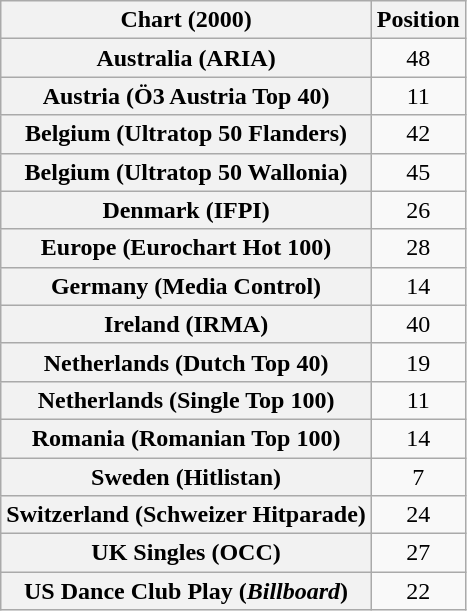<table class="wikitable sortable plainrowheaders" style="text-align:center">
<tr>
<th>Chart (2000)</th>
<th>Position</th>
</tr>
<tr>
<th scope="row">Australia (ARIA)</th>
<td>48</td>
</tr>
<tr>
<th scope="row">Austria (Ö3 Austria Top 40)</th>
<td>11</td>
</tr>
<tr>
<th scope="row">Belgium (Ultratop 50 Flanders)</th>
<td>42</td>
</tr>
<tr>
<th scope="row">Belgium (Ultratop 50 Wallonia)</th>
<td>45</td>
</tr>
<tr>
<th scope="row">Denmark (IFPI)</th>
<td>26</td>
</tr>
<tr>
<th scope="row">Europe (Eurochart Hot 100)</th>
<td>28</td>
</tr>
<tr>
<th scope="row">Germany (Media Control)</th>
<td>14</td>
</tr>
<tr>
<th scope="row">Ireland (IRMA)</th>
<td>40</td>
</tr>
<tr>
<th scope="row">Netherlands (Dutch Top 40)</th>
<td>19</td>
</tr>
<tr>
<th scope="row">Netherlands (Single Top 100)</th>
<td>11</td>
</tr>
<tr>
<th scope="row">Romania (Romanian Top 100)</th>
<td>14</td>
</tr>
<tr>
<th scope="row">Sweden (Hitlistan)</th>
<td>7</td>
</tr>
<tr>
<th scope="row">Switzerland (Schweizer Hitparade)</th>
<td>24</td>
</tr>
<tr>
<th scope="row">UK Singles (OCC)</th>
<td>27</td>
</tr>
<tr>
<th scope="row">US Dance Club Play (<em>Billboard</em>)</th>
<td>22</td>
</tr>
</table>
